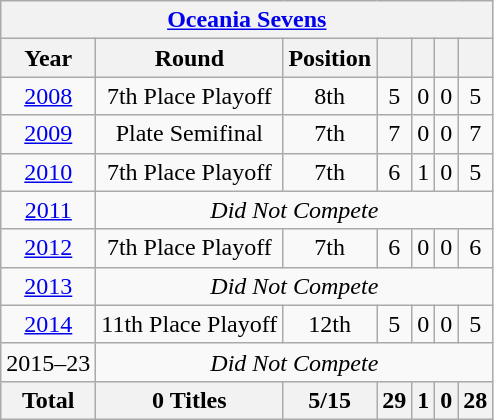<table class="wikitable" style="text-align: center;">
<tr>
<th colspan="7"><a href='#'>Oceania Sevens</a></th>
</tr>
<tr>
<th>Year</th>
<th>Round</th>
<th>Position</th>
<th></th>
<th></th>
<th></th>
<th></th>
</tr>
<tr>
<td> <a href='#'>2008</a></td>
<td>7th Place Playoff</td>
<td>8th</td>
<td>5</td>
<td>0</td>
<td>0</td>
<td>5</td>
</tr>
<tr>
<td> <a href='#'>2009</a></td>
<td>Plate Semifinal</td>
<td>7th</td>
<td>7</td>
<td>0</td>
<td>0</td>
<td>7</td>
</tr>
<tr>
<td> <a href='#'>2010</a></td>
<td>7th Place Playoff</td>
<td>7th</td>
<td>6</td>
<td>1</td>
<td>0</td>
<td>5</td>
</tr>
<tr>
<td> <a href='#'>2011</a></td>
<td colspan="6"><em>Did Not Compete</em></td>
</tr>
<tr>
<td> <a href='#'>2012</a></td>
<td>7th Place Playoff</td>
<td>7th</td>
<td>6</td>
<td>0</td>
<td>0</td>
<td>6</td>
</tr>
<tr>
<td> <a href='#'>2013</a></td>
<td colspan="6"><em>Did Not Compete</em></td>
</tr>
<tr>
<td> <a href='#'>2014</a></td>
<td>11th Place Playoff</td>
<td>12th</td>
<td>5</td>
<td>0</td>
<td>0</td>
<td>5</td>
</tr>
<tr>
<td>2015–23</td>
<td colspan="6"><em>Did Not Compete</em></td>
</tr>
<tr>
<th>Total</th>
<th>0 Titles</th>
<th>5/15</th>
<th>29</th>
<th>1</th>
<th>0</th>
<th>28</th>
</tr>
</table>
